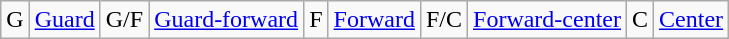<table class="wikitable">
<tr>
<td>G</td>
<td><a href='#'>Guard</a></td>
<td>G/F</td>
<td><a href='#'>Guard-forward</a></td>
<td>F</td>
<td><a href='#'>Forward</a></td>
<td>F/C</td>
<td><a href='#'>Forward-center</a></td>
<td>C</td>
<td><a href='#'>Center</a></td>
</tr>
</table>
